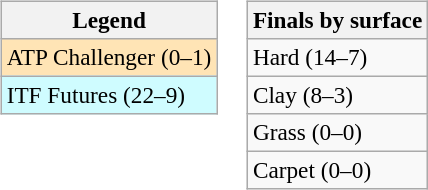<table>
<tr valign=top>
<td><br><table class=wikitable style=font-size:97%>
<tr>
<th>Legend</th>
</tr>
<tr bgcolor=moccasin>
<td>ATP Challenger (0–1)</td>
</tr>
<tr bgcolor=cffcff>
<td>ITF Futures (22–9)</td>
</tr>
</table>
</td>
<td><br><table class=wikitable style=font-size:97%>
<tr>
<th>Finals by surface</th>
</tr>
<tr>
<td>Hard (14–7)</td>
</tr>
<tr>
<td>Clay (8–3)</td>
</tr>
<tr>
<td>Grass (0–0)</td>
</tr>
<tr>
<td>Carpet (0–0)</td>
</tr>
</table>
</td>
</tr>
</table>
